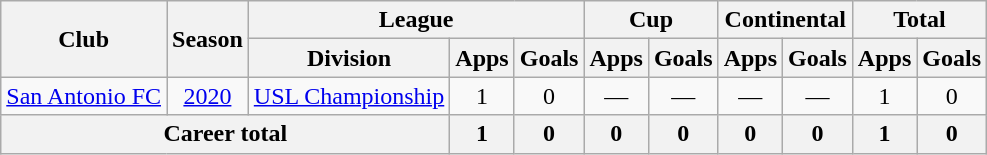<table class=wikitable style=text-align:center>
<tr>
<th rowspan=2>Club</th>
<th rowspan=2>Season</th>
<th colspan=3>League</th>
<th colspan=2>Cup</th>
<th colspan=2>Continental</th>
<th colspan=2>Total</th>
</tr>
<tr>
<th>Division</th>
<th>Apps</th>
<th>Goals</th>
<th>Apps</th>
<th>Goals</th>
<th>Apps</th>
<th>Goals</th>
<th>Apps</th>
<th>Goals</th>
</tr>
<tr>
<td rowspan=1><a href='#'>San Antonio FC</a></td>
<td><a href='#'>2020</a></td>
<td><a href='#'>USL Championship</a></td>
<td>1</td>
<td>0</td>
<td>—</td>
<td>—</td>
<td>—</td>
<td>—</td>
<td>1</td>
<td>0</td>
</tr>
<tr>
<th colspan=3>Career total</th>
<th>1</th>
<th>0</th>
<th>0</th>
<th>0</th>
<th>0</th>
<th>0</th>
<th>1</th>
<th>0</th>
</tr>
</table>
